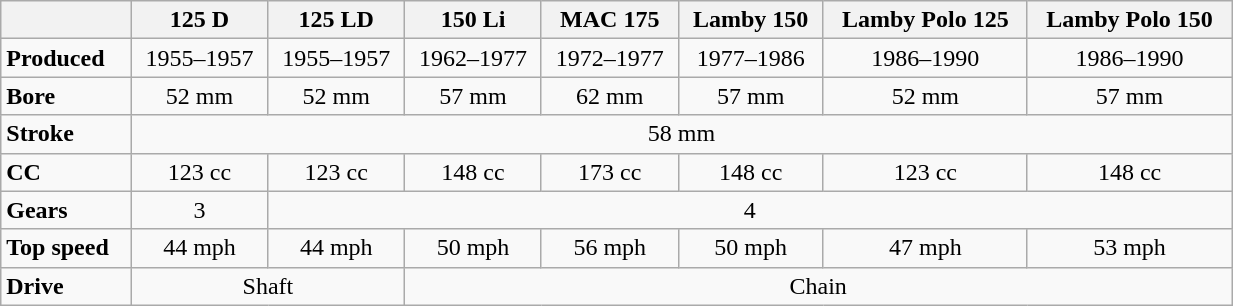<table class="wikitable" style="width:65%">
<tr>
<th></th>
<th>125 D</th>
<th>125 LD</th>
<th>150 Li</th>
<th>MAC 175</th>
<th>Lamby 150</th>
<th>Lamby Polo 125</th>
<th>Lamby Polo 150</th>
</tr>
<tr>
<td><strong>Produced</strong></td>
<td align="center">1955–1957</td>
<td align="center">1955–1957</td>
<td align="center">1962–1977</td>
<td align="center">1972–1977</td>
<td align="center">1977–1986</td>
<td align="center">1986–1990</td>
<td align="center">1986–1990</td>
</tr>
<tr>
<td><strong>Bore</strong></td>
<td align="center">52 mm</td>
<td align="center">52 mm</td>
<td align="center">57 mm</td>
<td align="center">62 mm</td>
<td align="center">57 mm</td>
<td align="center">52 mm</td>
<td align="center">57 mm</td>
</tr>
<tr>
<td><strong>Stroke</strong></td>
<td colspan="7" align="center">58 mm</td>
</tr>
<tr>
<td><strong>CC</strong></td>
<td align="center">123 cc</td>
<td align="center">123 cc</td>
<td align="center">148 cc</td>
<td align="center">173 cc</td>
<td align="center">148 cc</td>
<td align="center">123 cc</td>
<td align="center">148 cc</td>
</tr>
<tr>
<td><strong>Gears</strong></td>
<td align="center">3</td>
<td colspan="6" align="center">4</td>
</tr>
<tr>
<td><strong>Top speed</strong></td>
<td align="center">44 mph</td>
<td align="center">44 mph</td>
<td align="center">50 mph</td>
<td align="center">56 mph</td>
<td align="center">50 mph</td>
<td align="center">47 mph</td>
<td align="center">53 mph</td>
</tr>
<tr>
<td><strong>Drive</strong></td>
<td colspan="2"  align="center">Shaft</td>
<td colspan="5" align="center">Chain</td>
</tr>
</table>
